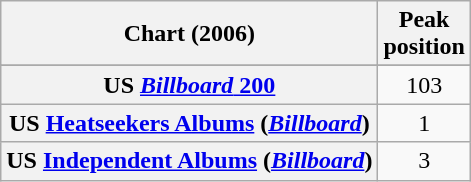<table class="wikitable sortable plainrowheaders" style="text-align:center">
<tr>
<th scope="col">Chart (2006)</th>
<th scope="col">Peak<br>position</th>
</tr>
<tr>
</tr>
<tr>
</tr>
<tr>
</tr>
<tr>
</tr>
<tr>
<th scope="row">US <a href='#'><em>Billboard</em> 200</a></th>
<td>103</td>
</tr>
<tr>
<th scope="row">US <a href='#'>Heatseekers Albums</a> (<em><a href='#'>Billboard</a></em>)</th>
<td>1</td>
</tr>
<tr>
<th scope="row">US <a href='#'>Independent Albums</a> (<em><a href='#'>Billboard</a></em>)</th>
<td>3</td>
</tr>
</table>
